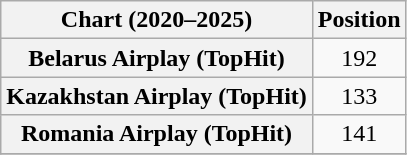<table class="wikitable sortable plainrowheaders" style="text-align:center">
<tr>
<th scope="col">Chart (2020–2025)</th>
<th scope="col">Position</th>
</tr>
<tr>
<th scope="row">Belarus Airplay (TopHit)</th>
<td>192</td>
</tr>
<tr>
<th scope="row">Kazakhstan Airplay (TopHit)</th>
<td>133</td>
</tr>
<tr>
<th scope="row">Romania Airplay (TopHit)</th>
<td>141</td>
</tr>
<tr>
</tr>
</table>
